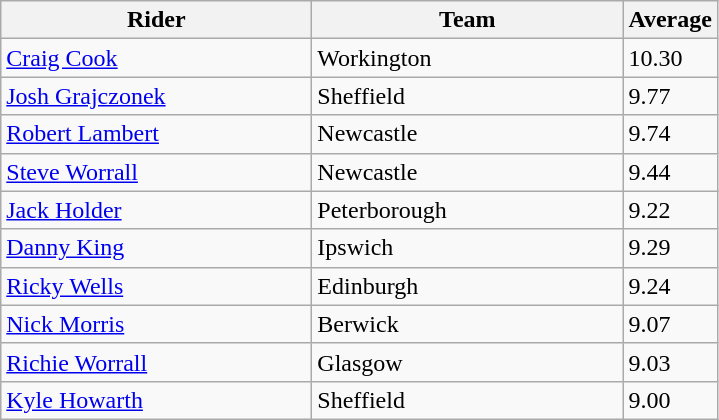<table class="wikitable" style="font-size: 100%">
<tr>
<th width=200>Rider</th>
<th width=200>Team</th>
<th width=40>Average</th>
</tr>
<tr>
<td align="left"> <a href='#'>Craig Cook</a></td>
<td>Workington</td>
<td>10.30</td>
</tr>
<tr>
<td align="left"> <a href='#'>Josh Grajczonek</a></td>
<td>Sheffield</td>
<td>9.77</td>
</tr>
<tr>
<td align="left"> <a href='#'>Robert Lambert</a></td>
<td>Newcastle</td>
<td>9.74</td>
</tr>
<tr>
<td align="left"> <a href='#'>Steve Worrall</a></td>
<td>Newcastle</td>
<td>9.44</td>
</tr>
<tr>
<td align="left"> <a href='#'>Jack Holder</a></td>
<td>Peterborough</td>
<td>9.22</td>
</tr>
<tr>
<td align="left"> <a href='#'>Danny King</a></td>
<td>Ipswich</td>
<td>9.29</td>
</tr>
<tr>
<td align="left"> <a href='#'>Ricky Wells</a></td>
<td>Edinburgh</td>
<td>9.24</td>
</tr>
<tr>
<td align="left"> <a href='#'>Nick Morris</a></td>
<td>Berwick</td>
<td>9.07</td>
</tr>
<tr>
<td align="left"> <a href='#'>Richie Worrall</a></td>
<td>Glasgow</td>
<td>9.03</td>
</tr>
<tr>
<td align="left"> <a href='#'>Kyle Howarth</a></td>
<td>Sheffield</td>
<td>9.00</td>
</tr>
</table>
